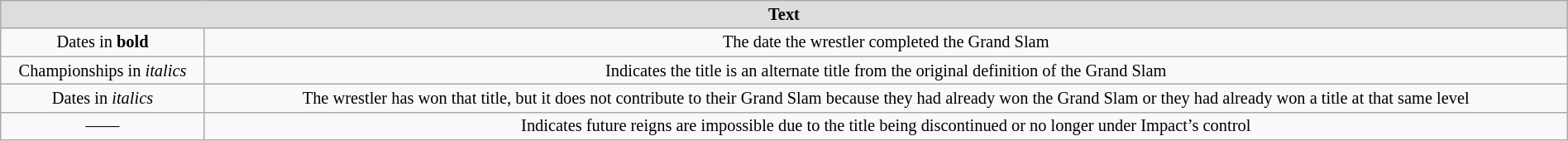<table class="wikitable"  style="width:100%; font-size:85%; text-align:center;">
<tr>
<th style="background: #DDDDDD;" colspan="2">Text</th>
</tr>
<tr>
<td>Dates in <strong>bold</strong></td>
<td>The date the wrestler completed the Grand Slam</td>
</tr>
<tr>
<td>Championships in <em>italics</em></td>
<td>Indicates the title is an alternate title from the original definition of the Grand Slam</td>
</tr>
<tr>
<td>Dates in <em>italics</em></td>
<td>The wrestler has won that title, but it does not contribute to their Grand Slam because they had already won the Grand Slam or they had already won a title at that same level</td>
</tr>
<tr>
<td>——</td>
<td>Indicates future reigns are impossible due to the title being discontinued or no longer under Impact’s control</td>
</tr>
</table>
